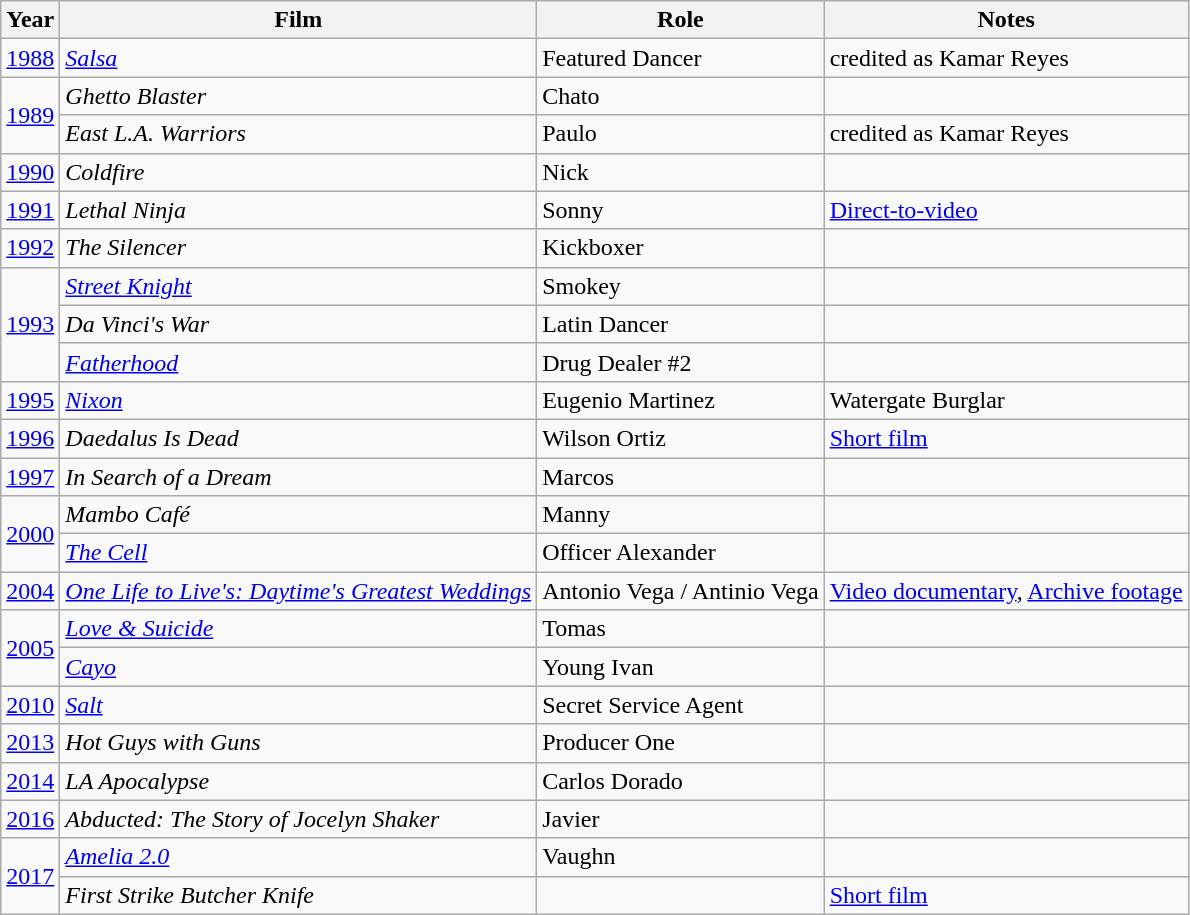<table class="wikitable sortable">
<tr>
<th>Year</th>
<th>Film</th>
<th>Role</th>
<th class="unsortable">Notes</th>
</tr>
<tr>
<td><a href='#'>1988</a></td>
<td><em><a href='#'>Salsa</a></em></td>
<td>Featured Dancer</td>
<td>credited as Kamar Reyes</td>
</tr>
<tr>
<td rowspan="2"><a href='#'>1989</a></td>
<td><em>Ghetto Blaster</em></td>
<td>Chato</td>
<td></td>
</tr>
<tr>
<td><em>East L.A. Warriors</em></td>
<td>Paulo</td>
<td>credited as Kamar Reyes</td>
</tr>
<tr>
<td><a href='#'>1990</a></td>
<td><em>Coldfire</em></td>
<td>Nick</td>
<td></td>
</tr>
<tr>
<td><a href='#'>1991</a></td>
<td><em>Lethal Ninja</em></td>
<td>Sonny</td>
<td><a href='#'>Direct-to-video</a></td>
</tr>
<tr>
<td><a href='#'>1992</a></td>
<td><em>The Silencer</em></td>
<td>Kickboxer</td>
<td></td>
</tr>
<tr>
<td rowspan="3"><a href='#'>1993</a></td>
<td><em><a href='#'>Street Knight</a></em></td>
<td>Smokey</td>
<td></td>
</tr>
<tr>
<td><em>Da Vinci's War</em></td>
<td>Latin Dancer</td>
<td></td>
</tr>
<tr>
<td><em><a href='#'>Fatherhood</a></em></td>
<td>Drug Dealer #2</td>
<td></td>
</tr>
<tr>
<td><a href='#'>1995</a></td>
<td><em><a href='#'>Nixon</a></em></td>
<td>Eugenio Martinez</td>
<td>Watergate Burglar</td>
</tr>
<tr>
<td><a href='#'>1996</a></td>
<td><em>Daedalus Is Dead</em></td>
<td>Wilson Ortiz</td>
<td><a href='#'>Short film</a></td>
</tr>
<tr>
<td><a href='#'>1997</a></td>
<td><em>In Search of a Dream</em></td>
<td>Marcos</td>
<td></td>
</tr>
<tr>
<td rowspan="2"><a href='#'>2000</a></td>
<td><em>Mambo Café</em></td>
<td>Manny</td>
<td></td>
</tr>
<tr>
<td><em><a href='#'>The Cell</a></em></td>
<td>Officer Alexander</td>
<td></td>
</tr>
<tr>
<td><a href='#'>2004</a></td>
<td><em><a href='#'>One Life to Live's: Daytime's Greatest Weddings</a></em></td>
<td>Antonio Vega / Antinio Vega</td>
<td><a href='#'>Video documentary</a>, <a href='#'>Archive footage</a></td>
</tr>
<tr>
<td rowspan="2"><a href='#'>2005</a></td>
<td><em><a href='#'>Love & Suicide</a></em></td>
<td>Tomas</td>
<td></td>
</tr>
<tr>
<td><em><a href='#'>Cayo</a></em></td>
<td>Young Ivan</td>
<td></td>
</tr>
<tr>
<td><a href='#'>2010</a></td>
<td><em><a href='#'>Salt</a></em></td>
<td>Secret Service Agent</td>
<td></td>
</tr>
<tr>
<td><a href='#'>2013</a></td>
<td><em>Hot Guys with Guns</em></td>
<td>Producer One</td>
<td></td>
</tr>
<tr>
<td><a href='#'>2014</a></td>
<td><em>LA Apocalypse</em></td>
<td>Carlos Dorado</td>
<td></td>
</tr>
<tr>
<td><a href='#'>2016</a></td>
<td><em>Abducted: The Story of Jocelyn Shaker</em></td>
<td>Javier</td>
<td></td>
</tr>
<tr>
<td rowspan="2"><a href='#'>2017</a></td>
<td><em><a href='#'>Amelia 2.0</a></em></td>
<td>Vaughn</td>
<td></td>
</tr>
<tr>
<td><em>First Strike Butcher Knife</em></td>
<td></td>
<td><a href='#'>Short film</a></td>
</tr>
</table>
